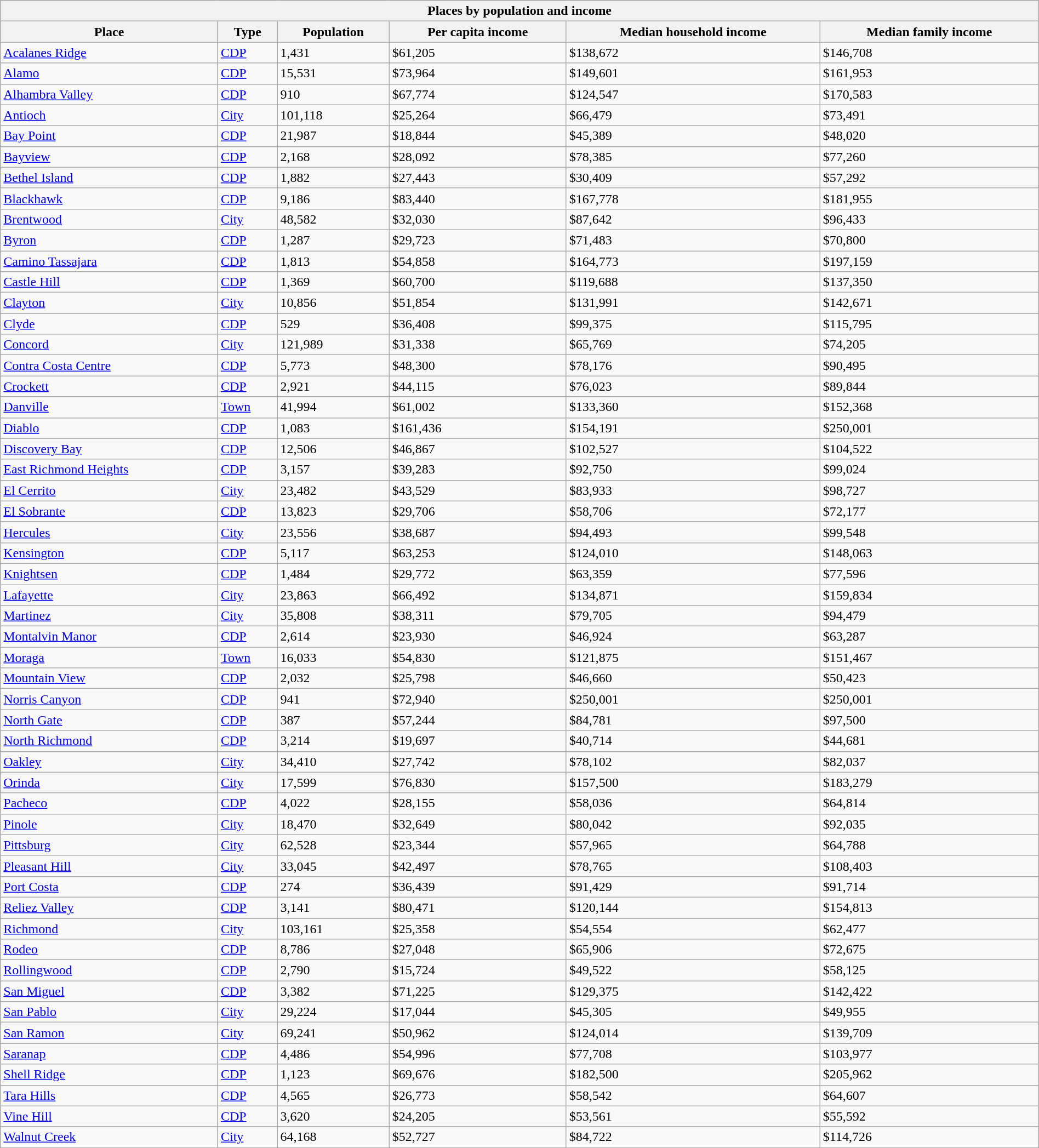<table class="wikitable collapsible collapsed sortable" style="width: 100%;">
<tr>
<th colspan="6">Places by population and income</th>
</tr>
<tr>
<th>Place</th>
<th>Type</th>
<th>Population</th>
<th data-sort-type="currency">Per capita income</th>
<th data-sort-type="currency">Median household income</th>
<th data-sort-type="currency">Median family income</th>
</tr>
<tr>
<td><a href='#'>Acalanes Ridge</a></td>
<td><a href='#'>CDP</a></td>
<td>1,431</td>
<td>$61,205</td>
<td>$138,672</td>
<td>$146,708</td>
</tr>
<tr>
<td><a href='#'>Alamo</a></td>
<td><a href='#'>CDP</a></td>
<td>15,531</td>
<td>$73,964</td>
<td>$149,601</td>
<td>$161,953</td>
</tr>
<tr>
<td><a href='#'>Alhambra Valley</a></td>
<td><a href='#'>CDP</a></td>
<td>910</td>
<td>$67,774</td>
<td>$124,547</td>
<td>$170,583</td>
</tr>
<tr>
<td><a href='#'>Antioch</a></td>
<td><a href='#'>City</a></td>
<td>101,118</td>
<td>$25,264</td>
<td>$66,479</td>
<td>$73,491</td>
</tr>
<tr>
<td><a href='#'>Bay Point</a></td>
<td><a href='#'>CDP</a></td>
<td>21,987</td>
<td>$18,844</td>
<td>$45,389</td>
<td>$48,020</td>
</tr>
<tr>
<td><a href='#'>Bayview</a></td>
<td><a href='#'>CDP</a></td>
<td>2,168</td>
<td>$28,092</td>
<td>$78,385</td>
<td>$77,260</td>
</tr>
<tr>
<td><a href='#'>Bethel Island</a></td>
<td><a href='#'>CDP</a></td>
<td>1,882</td>
<td>$27,443</td>
<td>$30,409</td>
<td>$57,292</td>
</tr>
<tr>
<td><a href='#'>Blackhawk</a></td>
<td><a href='#'>CDP</a></td>
<td>9,186</td>
<td>$83,440</td>
<td>$167,778</td>
<td>$181,955</td>
</tr>
<tr>
<td><a href='#'>Brentwood</a></td>
<td><a href='#'>City</a></td>
<td>48,582</td>
<td>$32,030</td>
<td>$87,642</td>
<td>$96,433</td>
</tr>
<tr>
<td><a href='#'>Byron</a></td>
<td><a href='#'>CDP</a></td>
<td>1,287</td>
<td>$29,723</td>
<td>$71,483</td>
<td>$70,800</td>
</tr>
<tr>
<td><a href='#'>Camino Tassajara</a></td>
<td><a href='#'>CDP</a></td>
<td>1,813</td>
<td>$54,858</td>
<td>$164,773</td>
<td>$197,159</td>
</tr>
<tr>
<td><a href='#'>Castle Hill</a></td>
<td><a href='#'>CDP</a></td>
<td>1,369</td>
<td>$60,700</td>
<td>$119,688</td>
<td>$137,350</td>
</tr>
<tr>
<td><a href='#'>Clayton</a></td>
<td><a href='#'>City</a></td>
<td>10,856</td>
<td>$51,854</td>
<td>$131,991</td>
<td>$142,671</td>
</tr>
<tr>
<td><a href='#'>Clyde</a></td>
<td><a href='#'>CDP</a></td>
<td>529</td>
<td>$36,408</td>
<td>$99,375</td>
<td>$115,795</td>
</tr>
<tr>
<td><a href='#'>Concord</a></td>
<td><a href='#'>City</a></td>
<td>121,989</td>
<td>$31,338</td>
<td>$65,769</td>
<td>$74,205</td>
</tr>
<tr>
<td><a href='#'>Contra Costa Centre</a></td>
<td><a href='#'>CDP</a></td>
<td>5,773</td>
<td>$48,300</td>
<td>$78,176</td>
<td>$90,495</td>
</tr>
<tr>
<td><a href='#'>Crockett</a></td>
<td><a href='#'>CDP</a></td>
<td>2,921</td>
<td>$44,115</td>
<td>$76,023</td>
<td>$89,844</td>
</tr>
<tr>
<td><a href='#'>Danville</a></td>
<td><a href='#'>Town</a></td>
<td>41,994</td>
<td>$61,002</td>
<td>$133,360</td>
<td>$152,368</td>
</tr>
<tr>
<td><a href='#'>Diablo</a></td>
<td><a href='#'>CDP</a></td>
<td>1,083</td>
<td>$161,436</td>
<td>$154,191</td>
<td>$250,001</td>
</tr>
<tr>
<td><a href='#'>Discovery Bay</a></td>
<td><a href='#'>CDP</a></td>
<td>12,506</td>
<td>$46,867</td>
<td>$102,527</td>
<td>$104,522</td>
</tr>
<tr>
<td><a href='#'>East Richmond Heights</a></td>
<td><a href='#'>CDP</a></td>
<td>3,157</td>
<td>$39,283</td>
<td>$92,750</td>
<td>$99,024</td>
</tr>
<tr>
<td><a href='#'>El Cerrito</a></td>
<td><a href='#'>City</a></td>
<td>23,482</td>
<td>$43,529</td>
<td>$83,933</td>
<td>$98,727</td>
</tr>
<tr>
<td><a href='#'>El Sobrante</a></td>
<td><a href='#'>CDP</a></td>
<td>13,823</td>
<td>$29,706</td>
<td>$58,706</td>
<td>$72,177</td>
</tr>
<tr>
<td><a href='#'>Hercules</a></td>
<td><a href='#'>City</a></td>
<td>23,556</td>
<td>$38,687</td>
<td>$94,493</td>
<td>$99,548</td>
</tr>
<tr>
<td><a href='#'>Kensington</a></td>
<td><a href='#'>CDP</a></td>
<td>5,117</td>
<td>$63,253</td>
<td>$124,010</td>
<td>$148,063</td>
</tr>
<tr>
<td><a href='#'>Knightsen</a></td>
<td><a href='#'>CDP</a></td>
<td>1,484</td>
<td>$29,772</td>
<td>$63,359</td>
<td>$77,596</td>
</tr>
<tr>
<td><a href='#'>Lafayette</a></td>
<td><a href='#'>City</a></td>
<td>23,863</td>
<td>$66,492</td>
<td>$134,871</td>
<td>$159,834</td>
</tr>
<tr>
<td><a href='#'>Martinez</a></td>
<td><a href='#'>City</a></td>
<td>35,808</td>
<td>$38,311</td>
<td>$79,705</td>
<td>$94,479</td>
</tr>
<tr>
<td><a href='#'>Montalvin Manor</a></td>
<td><a href='#'>CDP</a></td>
<td>2,614</td>
<td>$23,930</td>
<td>$46,924</td>
<td>$63,287</td>
</tr>
<tr>
<td><a href='#'>Moraga</a></td>
<td><a href='#'>Town</a></td>
<td>16,033</td>
<td>$54,830</td>
<td>$121,875</td>
<td>$151,467</td>
</tr>
<tr>
<td><a href='#'>Mountain View</a></td>
<td><a href='#'>CDP</a></td>
<td>2,032</td>
<td>$25,798</td>
<td>$46,660</td>
<td>$50,423</td>
</tr>
<tr>
<td><a href='#'>Norris Canyon</a></td>
<td><a href='#'>CDP</a></td>
<td>941</td>
<td>$72,940</td>
<td>$250,001</td>
<td>$250,001</td>
</tr>
<tr>
<td><a href='#'>North Gate</a></td>
<td><a href='#'>CDP</a></td>
<td>387</td>
<td>$57,244</td>
<td>$84,781</td>
<td>$97,500</td>
</tr>
<tr>
<td><a href='#'>North Richmond</a></td>
<td><a href='#'>CDP</a></td>
<td>3,214</td>
<td>$19,697</td>
<td>$40,714</td>
<td>$44,681</td>
</tr>
<tr>
<td><a href='#'>Oakley</a></td>
<td><a href='#'>City</a></td>
<td>34,410</td>
<td>$27,742</td>
<td>$78,102</td>
<td>$82,037</td>
</tr>
<tr>
<td><a href='#'>Orinda</a></td>
<td><a href='#'>City</a></td>
<td>17,599</td>
<td>$76,830</td>
<td>$157,500</td>
<td>$183,279</td>
</tr>
<tr>
<td><a href='#'>Pacheco</a></td>
<td><a href='#'>CDP</a></td>
<td>4,022</td>
<td>$28,155</td>
<td>$58,036</td>
<td>$64,814</td>
</tr>
<tr>
<td><a href='#'>Pinole</a></td>
<td><a href='#'>City</a></td>
<td>18,470</td>
<td>$32,649</td>
<td>$80,042</td>
<td>$92,035</td>
</tr>
<tr>
<td><a href='#'>Pittsburg</a></td>
<td><a href='#'>City</a></td>
<td>62,528</td>
<td>$23,344</td>
<td>$57,965</td>
<td>$64,788</td>
</tr>
<tr>
<td><a href='#'>Pleasant Hill</a></td>
<td><a href='#'>City</a></td>
<td>33,045</td>
<td>$42,497</td>
<td>$78,765</td>
<td>$108,403</td>
</tr>
<tr>
<td><a href='#'>Port Costa</a></td>
<td><a href='#'>CDP</a></td>
<td>274</td>
<td>$36,439</td>
<td>$91,429</td>
<td>$91,714</td>
</tr>
<tr>
<td><a href='#'>Reliez Valley</a></td>
<td><a href='#'>CDP</a></td>
<td>3,141</td>
<td>$80,471</td>
<td>$120,144</td>
<td>$154,813</td>
</tr>
<tr>
<td><a href='#'>Richmond</a></td>
<td><a href='#'>City</a></td>
<td>103,161</td>
<td>$25,358</td>
<td>$54,554</td>
<td>$62,477</td>
</tr>
<tr>
<td><a href='#'>Rodeo</a></td>
<td><a href='#'>CDP</a></td>
<td>8,786</td>
<td>$27,048</td>
<td>$65,906</td>
<td>$72,675</td>
</tr>
<tr>
<td><a href='#'>Rollingwood</a></td>
<td><a href='#'>CDP</a></td>
<td>2,790</td>
<td>$15,724</td>
<td>$49,522</td>
<td>$58,125</td>
</tr>
<tr>
<td><a href='#'>San Miguel</a></td>
<td><a href='#'>CDP</a></td>
<td>3,382</td>
<td>$71,225</td>
<td>$129,375</td>
<td>$142,422</td>
</tr>
<tr>
<td><a href='#'>San Pablo</a></td>
<td><a href='#'>City</a></td>
<td>29,224</td>
<td>$17,044</td>
<td>$45,305</td>
<td>$49,955</td>
</tr>
<tr>
<td><a href='#'>San Ramon</a></td>
<td><a href='#'>City</a></td>
<td>69,241</td>
<td>$50,962</td>
<td>$124,014</td>
<td>$139,709</td>
</tr>
<tr>
<td><a href='#'>Saranap</a></td>
<td><a href='#'>CDP</a></td>
<td>4,486</td>
<td>$54,996</td>
<td>$77,708</td>
<td>$103,977</td>
</tr>
<tr>
<td><a href='#'>Shell Ridge</a></td>
<td><a href='#'>CDP</a></td>
<td>1,123</td>
<td>$69,676</td>
<td>$182,500</td>
<td>$205,962</td>
</tr>
<tr>
<td><a href='#'>Tara Hills</a></td>
<td><a href='#'>CDP</a></td>
<td>4,565</td>
<td>$26,773</td>
<td>$58,542</td>
<td>$64,607</td>
</tr>
<tr>
<td><a href='#'>Vine Hill</a></td>
<td><a href='#'>CDP</a></td>
<td>3,620</td>
<td>$24,205</td>
<td>$53,561</td>
<td>$55,592</td>
</tr>
<tr>
<td><a href='#'>Walnut Creek</a></td>
<td><a href='#'>City</a></td>
<td>64,168</td>
<td>$52,727</td>
<td>$84,722</td>
<td>$114,726</td>
</tr>
</table>
